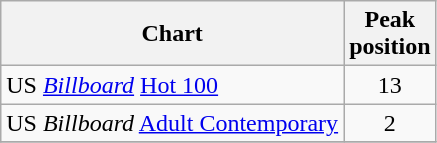<table class="wikitable sortable">
<tr>
<th align="left">Chart</th>
<th align="left">Peak<br>position</th>
</tr>
<tr>
<td align="left">US <em><a href='#'>Billboard</a></em> <a href='#'>Hot 100</a></td>
<td style="text-align:center;">13</td>
</tr>
<tr>
<td align="left">US <em>Billboard</em> <a href='#'>Adult Contemporary</a></td>
<td style="text-align:center;">2</td>
</tr>
<tr>
</tr>
</table>
